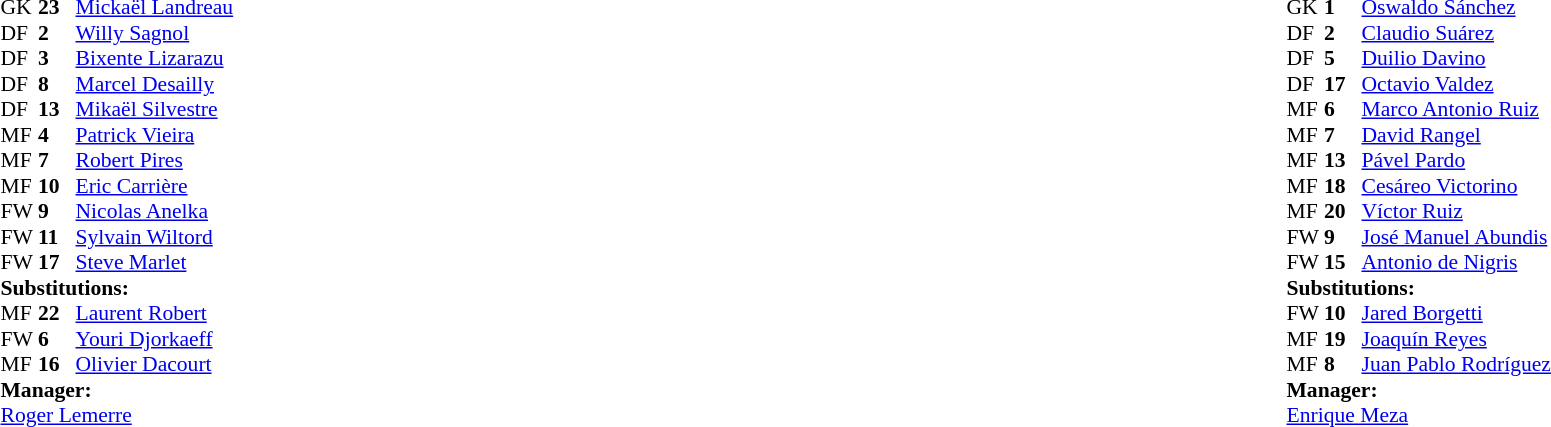<table width="100%">
<tr>
<td valign="top" width="50%"><br><table style="font-size: 90%" cellspacing="0" cellpadding="0">
<tr>
<th width=25></th>
<th width=25></th>
</tr>
<tr>
<td>GK</td>
<td><strong>23</strong></td>
<td><a href='#'>Mickaël Landreau</a></td>
</tr>
<tr>
<td>DF</td>
<td><strong>2</strong></td>
<td><a href='#'>Willy Sagnol</a></td>
</tr>
<tr>
<td>DF</td>
<td><strong>3</strong></td>
<td><a href='#'>Bixente Lizarazu</a></td>
</tr>
<tr>
<td>DF</td>
<td><strong>8</strong></td>
<td><a href='#'>Marcel Desailly</a></td>
</tr>
<tr>
<td>DF</td>
<td><strong>13</strong></td>
<td><a href='#'>Mikaël Silvestre</a></td>
</tr>
<tr>
<td>MF</td>
<td><strong>4</strong></td>
<td><a href='#'>Patrick Vieira</a></td>
</tr>
<tr>
<td>MF</td>
<td><strong>7</strong></td>
<td><a href='#'>Robert Pires</a></td>
<td></td>
<td></td>
</tr>
<tr>
<td>MF</td>
<td><strong>10</strong></td>
<td><a href='#'>Eric Carrière</a></td>
</tr>
<tr>
<td>FW</td>
<td><strong>9</strong></td>
<td><a href='#'>Nicolas Anelka</a></td>
</tr>
<tr>
<td>FW</td>
<td><strong>11</strong></td>
<td><a href='#'>Sylvain Wiltord</a></td>
<td></td>
<td></td>
</tr>
<tr>
<td>FW</td>
<td><strong>17</strong></td>
<td><a href='#'>Steve Marlet</a></td>
<td></td>
<td></td>
</tr>
<tr>
<td colspan=3><strong>Substitutions:</strong></td>
</tr>
<tr>
<td>MF</td>
<td><strong>22</strong></td>
<td><a href='#'>Laurent Robert</a></td>
<td></td>
<td></td>
</tr>
<tr>
<td>FW</td>
<td><strong>6</strong></td>
<td><a href='#'>Youri Djorkaeff</a></td>
<td></td>
<td></td>
</tr>
<tr>
<td>MF</td>
<td><strong>16</strong></td>
<td><a href='#'>Olivier Dacourt</a></td>
<td></td>
<td></td>
</tr>
<tr>
<td colspan=3><strong>Manager:</strong></td>
</tr>
<tr>
<td colspan="4"><a href='#'>Roger Lemerre</a></td>
</tr>
</table>
</td>
<td valign="top"></td>
<td valign="top" width="50%"><br><table style="font-size: 90%" cellspacing="0" cellpadding="0" align="center">
<tr>
<th width=25></th>
<th width=25></th>
</tr>
<tr>
<td>GK</td>
<td><strong>1</strong></td>
<td><a href='#'>Oswaldo Sánchez</a></td>
</tr>
<tr>
<td>DF</td>
<td><strong>2</strong></td>
<td><a href='#'>Claudio Suárez</a></td>
</tr>
<tr>
<td>DF</td>
<td><strong>5</strong></td>
<td><a href='#'>Duilio Davino</a></td>
</tr>
<tr>
<td>DF</td>
<td><strong>17</strong></td>
<td><a href='#'>Octavio Valdez</a></td>
<td></td>
</tr>
<tr>
<td>MF</td>
<td><strong>6</strong></td>
<td><a href='#'>Marco Antonio Ruiz</a></td>
<td></td>
<td></td>
</tr>
<tr>
<td>MF</td>
<td><strong>7</strong></td>
<td><a href='#'>David Rangel</a></td>
</tr>
<tr>
<td>MF</td>
<td><strong>13</strong></td>
<td><a href='#'>Pável Pardo</a></td>
</tr>
<tr>
<td>MF</td>
<td><strong>18</strong></td>
<td><a href='#'>Cesáreo Victorino</a></td>
<td></td>
<td></td>
</tr>
<tr>
<td>MF</td>
<td><strong>20</strong></td>
<td><a href='#'>Víctor Ruiz</a></td>
</tr>
<tr>
<td>FW</td>
<td><strong>9</strong></td>
<td><a href='#'>José Manuel Abundis</a></td>
</tr>
<tr>
<td>FW</td>
<td><strong>15</strong></td>
<td><a href='#'>Antonio de Nigris</a></td>
<td></td>
<td></td>
</tr>
<tr>
<td colspan=3><strong>Substitutions:</strong></td>
</tr>
<tr>
<td>FW</td>
<td><strong>10</strong></td>
<td><a href='#'>Jared Borgetti</a></td>
<td></td>
<td></td>
</tr>
<tr>
<td>MF</td>
<td><strong>19</strong></td>
<td><a href='#'>Joaquín Reyes</a></td>
<td></td>
<td></td>
</tr>
<tr>
<td>MF</td>
<td><strong>8</strong></td>
<td><a href='#'>Juan Pablo Rodríguez</a></td>
<td></td>
<td></td>
</tr>
<tr>
<td colspan=3><strong>Manager:</strong></td>
</tr>
<tr>
<td colspan="4"><a href='#'>Enrique Meza</a></td>
</tr>
</table>
</td>
</tr>
</table>
